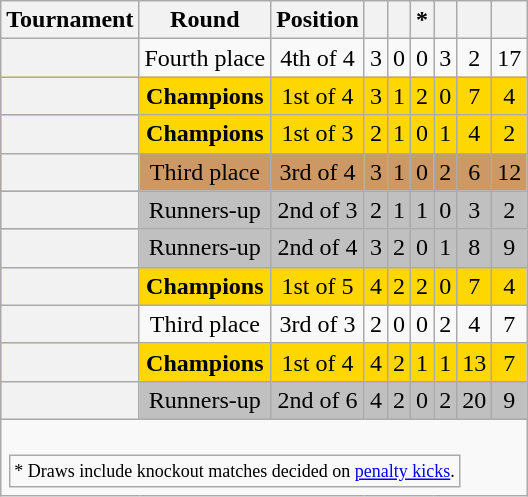<table class="wikitable" style="text-align: center;">
<tr>
<th>Tournament</th>
<th>Round</th>
<th>Position</th>
<th></th>
<th></th>
<th>*</th>
<th></th>
<th></th>
<th></th>
</tr>
<tr>
<th></th>
<td>Fourth place</td>
<td>4th of 4</td>
<td>3</td>
<td>0</td>
<td>0</td>
<td>3</td>
<td>2</td>
<td>17</td>
</tr>
<tr style="background:Gold;">
<th></th>
<td><strong>Champions</strong></td>
<td>1st of 4</td>
<td>3</td>
<td>1</td>
<td>2</td>
<td>0</td>
<td>7</td>
<td>4</td>
</tr>
<tr style="background:Gold;">
<th></th>
<td><strong>Champions</strong></td>
<td>1st of 3</td>
<td>2</td>
<td>1</td>
<td>0</td>
<td>1</td>
<td>4</td>
<td>2</td>
</tr>
<tr style="background:#cc9966;">
<th></th>
<td>Third place</td>
<td>3rd of 4</td>
<td>3</td>
<td>1</td>
<td>0</td>
<td>2</td>
<td>6</td>
<td>12</td>
</tr>
<tr style="background:Silver;">
<th></th>
<td>Runners-up</td>
<td>2nd of 3</td>
<td>2</td>
<td>1</td>
<td>1</td>
<td>0</td>
<td>3</td>
<td>2</td>
</tr>
<tr style="background:Silver;">
<th></th>
<td>Runners-up</td>
<td>2nd of 4</td>
<td>3</td>
<td>2</td>
<td>0</td>
<td>1</td>
<td>8</td>
<td>9</td>
</tr>
<tr style="background:Gold;">
<th></th>
<td><strong>Champions</strong></td>
<td>1st of 5</td>
<td>4</td>
<td>2</td>
<td>2</td>
<td>0</td>
<td>7</td>
<td>4</td>
</tr>
<tr>
<th></th>
<td>Third place</td>
<td>3rd of 3</td>
<td>2</td>
<td>0</td>
<td>0</td>
<td>2</td>
<td>4</td>
<td>7</td>
</tr>
<tr style="background:Gold;">
<th></th>
<td><strong>Champions</strong></td>
<td>1st of 4</td>
<td>4</td>
<td>2</td>
<td>1</td>
<td>1</td>
<td>13</td>
<td>7</td>
</tr>
<tr style="background:Silver;">
<th></th>
<td>Runners-up</td>
<td>2nd of 6</td>
<td>4</td>
<td>2</td>
<td>0</td>
<td>2</td>
<td>20</td>
<td>9</td>
</tr>
<tr>
<td colspan="9"><br><table>
<tr>
<td style="font-size:12px">* Draws include knockout matches decided on <a href='#'>penalty kicks</a>.</td>
</tr>
</table>
</td>
</tr>
</table>
